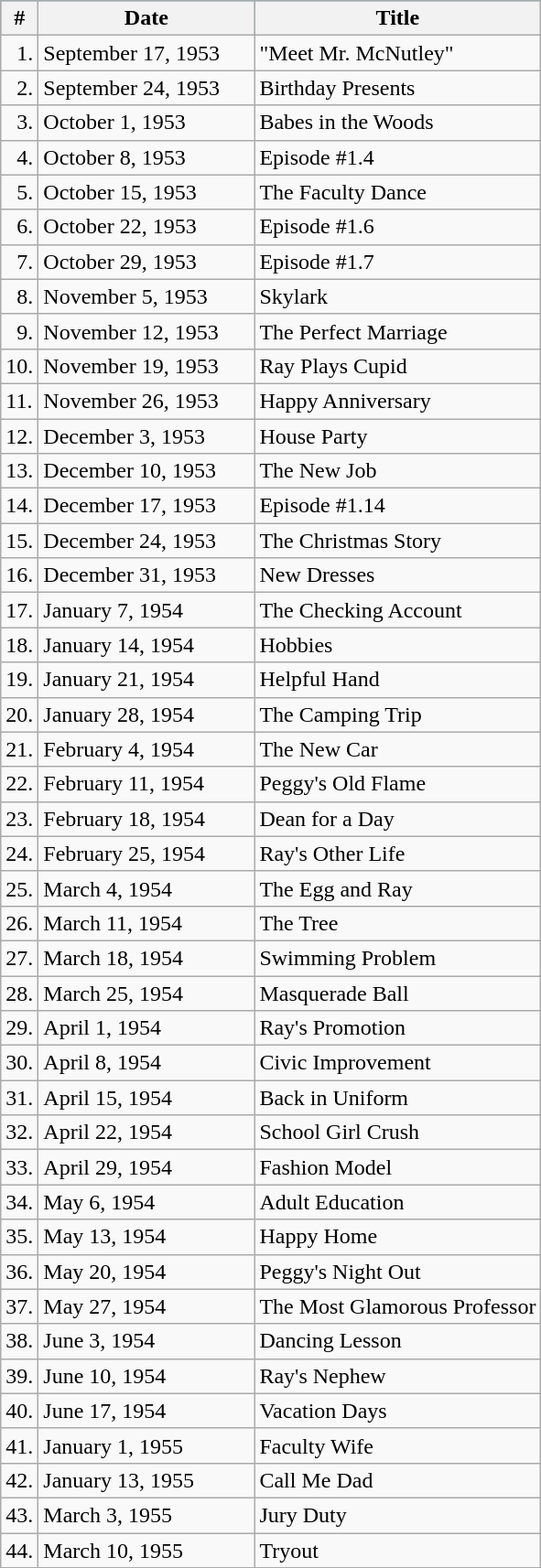<table class="wikitable">
<tr style="background:#0095b6; text-align:center;">
<th>#</th>
<th style="width:150px;">Date</th>
<th>Title</th>
</tr>
<tr>
<td align=right>1.</td>
<td>September 17, 1953</td>
<td>"Meet Mr. McNutley"</td>
</tr>
<tr>
<td align=right>2.</td>
<td>September 24, 1953</td>
<td>Birthday Presents</td>
</tr>
<tr>
<td align=right>3.</td>
<td>October 1, 1953</td>
<td>Babes in the Woods</td>
</tr>
<tr>
<td align=right>4.</td>
<td>October 8, 1953</td>
<td>Episode #1.4</td>
</tr>
<tr>
<td align=right>5.</td>
<td>October 15, 1953</td>
<td>The Faculty Dance</td>
</tr>
<tr>
<td align=right>6.</td>
<td>October 22, 1953</td>
<td>Episode #1.6</td>
</tr>
<tr>
<td align=right>7.</td>
<td>October 29, 1953</td>
<td>Episode #1.7</td>
</tr>
<tr>
<td align=right>8.</td>
<td>November 5, 1953</td>
<td>Skylark</td>
</tr>
<tr>
<td align=right>9.</td>
<td>November 12, 1953</td>
<td>The Perfect Marriage</td>
</tr>
<tr>
<td>10.</td>
<td>November 19, 1953</td>
<td>Ray Plays Cupid</td>
</tr>
<tr>
<td>11.</td>
<td>November 26, 1953</td>
<td>Happy Anniversary</td>
</tr>
<tr>
<td>12.</td>
<td>December 3, 1953</td>
<td>House Party</td>
</tr>
<tr>
<td>13.</td>
<td>December 10, 1953</td>
<td>The New Job</td>
</tr>
<tr>
<td>14.</td>
<td>December 17, 1953</td>
<td>Episode #1.14</td>
</tr>
<tr>
<td>15.</td>
<td>December 24, 1953</td>
<td>The Christmas Story</td>
</tr>
<tr>
<td>16.</td>
<td>December 31, 1953</td>
<td>New Dresses</td>
</tr>
<tr>
<td>17.</td>
<td>January 7, 1954</td>
<td>The Checking Account</td>
</tr>
<tr>
<td>18.</td>
<td>January 14, 1954</td>
<td>Hobbies</td>
</tr>
<tr>
<td>19.</td>
<td>January 21, 1954</td>
<td>Helpful Hand</td>
</tr>
<tr>
<td>20.</td>
<td>January 28, 1954</td>
<td>The Camping Trip</td>
</tr>
<tr>
<td>21.</td>
<td>February 4, 1954</td>
<td>The New Car</td>
</tr>
<tr>
<td>22.</td>
<td>February 11, 1954</td>
<td>Peggy's Old Flame</td>
</tr>
<tr>
<td>23.</td>
<td>February 18, 1954</td>
<td>Dean for a Day</td>
</tr>
<tr>
<td>24.</td>
<td>February 25, 1954</td>
<td>Ray's Other Life</td>
</tr>
<tr>
<td>25.</td>
<td>March 4, 1954</td>
<td>The Egg and Ray</td>
</tr>
<tr>
<td>26.</td>
<td>March 11, 1954</td>
<td>The Tree</td>
</tr>
<tr>
<td>27.</td>
<td>March 18, 1954</td>
<td>Swimming Problem</td>
</tr>
<tr>
<td>28.</td>
<td>March 25, 1954</td>
<td>Masquerade Ball</td>
</tr>
<tr>
<td>29.</td>
<td>April 1, 1954</td>
<td>Ray's Promotion</td>
</tr>
<tr>
<td>30.</td>
<td>April 8, 1954</td>
<td>Civic Improvement</td>
</tr>
<tr>
<td>31.</td>
<td>April 15, 1954</td>
<td>Back in Uniform</td>
</tr>
<tr>
<td>32.</td>
<td>April 22, 1954</td>
<td>School Girl Crush</td>
</tr>
<tr>
<td>33.</td>
<td>April 29, 1954</td>
<td>Fashion Model</td>
</tr>
<tr>
<td>34.</td>
<td>May 6, 1954</td>
<td>Adult Education</td>
</tr>
<tr>
<td>35.</td>
<td>May 13, 1954</td>
<td>Happy Home</td>
</tr>
<tr>
<td>36.</td>
<td>May 20, 1954</td>
<td>Peggy's Night Out</td>
</tr>
<tr>
<td>37.</td>
<td>May 27, 1954</td>
<td>The Most Glamorous Professor</td>
</tr>
<tr>
<td>38.</td>
<td>June 3, 1954</td>
<td>Dancing Lesson</td>
</tr>
<tr>
<td>39.</td>
<td>June 10, 1954</td>
<td>Ray's Nephew</td>
</tr>
<tr>
<td>40.</td>
<td>June 17, 1954</td>
<td>Vacation Days</td>
</tr>
<tr>
<td>41.</td>
<td>January 1, 1955</td>
<td>Faculty Wife</td>
</tr>
<tr>
<td>42.</td>
<td>January 13, 1955</td>
<td>Call Me Dad</td>
</tr>
<tr>
<td>43.</td>
<td>March 3, 1955</td>
<td>Jury Duty</td>
</tr>
<tr>
<td>44.</td>
<td>March 10, 1955</td>
<td>Tryout</td>
</tr>
</table>
